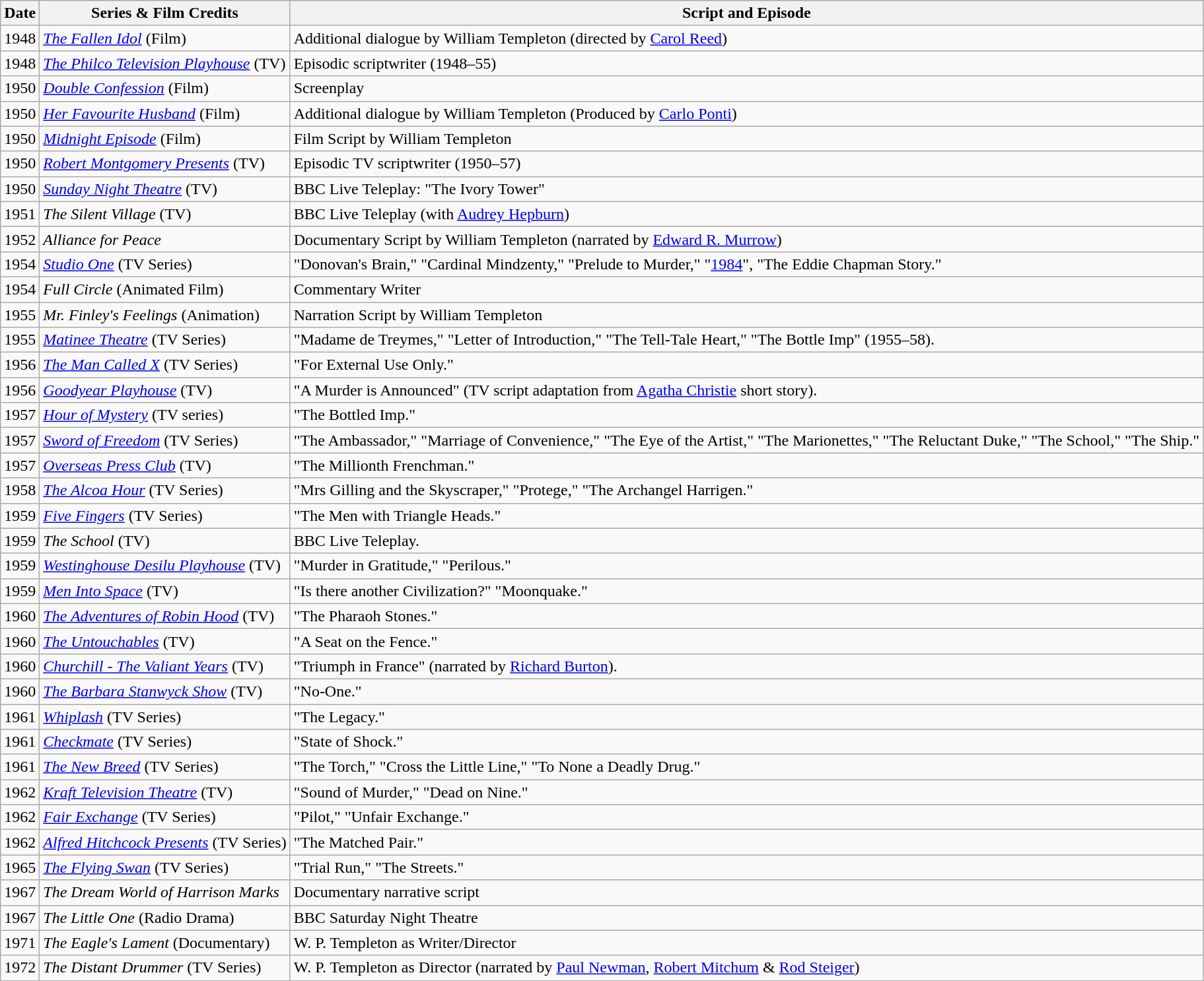<table class="wikitable">
<tr>
<th>Date</th>
<th>Series & Film Credits</th>
<th>Script and Episode</th>
</tr>
<tr>
<td>1948</td>
<td><em><a href='#'>The Fallen Idol</a></em> (Film)</td>
<td>Additional dialogue by William Templeton (directed by <a href='#'>Carol Reed</a>)</td>
</tr>
<tr>
<td>1948</td>
<td><em><a href='#'>The Philco Television Playhouse</a></em> (TV)</td>
<td>Episodic scriptwriter (1948–55)</td>
</tr>
<tr>
<td>1950</td>
<td><em><a href='#'>Double Confession</a></em> (Film)</td>
<td>Screenplay</td>
</tr>
<tr>
<td>1950</td>
<td><em><a href='#'>Her Favourite Husband</a></em> (Film)</td>
<td>Additional dialogue by William Templeton (Produced by <a href='#'>Carlo Ponti</a>)</td>
</tr>
<tr>
<td>1950</td>
<td><em><a href='#'>Midnight Episode</a></em> (Film)</td>
<td>Film Script by William Templeton</td>
</tr>
<tr>
<td>1950</td>
<td><em><a href='#'>Robert Montgomery Presents</a></em> (TV)</td>
<td>Episodic TV scriptwriter (1950–57)</td>
</tr>
<tr>
<td>1950</td>
<td><em><a href='#'>Sunday Night Theatre</a></em> (TV)</td>
<td>BBC Live Teleplay: "The Ivory Tower"</td>
</tr>
<tr>
<td>1951</td>
<td><em>The Silent Village</em> (TV)</td>
<td>BBC Live Teleplay (with <a href='#'>Audrey Hepburn</a>)</td>
</tr>
<tr>
<td>1952</td>
<td><em>Alliance for Peace</em></td>
<td>Documentary Script by William Templeton (narrated by <a href='#'>Edward R. Murrow</a>)</td>
</tr>
<tr>
<td>1954</td>
<td><em><a href='#'>Studio One</a></em> (TV Series)</td>
<td>"Donovan's Brain," "Cardinal Mindzenty," "Prelude to Murder," "<a href='#'>1984</a>", "The Eddie Chapman Story."</td>
</tr>
<tr>
<td>1954</td>
<td><em>Full Circle</em> (Animated Film)</td>
<td>Commentary Writer</td>
</tr>
<tr>
<td>1955</td>
<td><em>Mr. Finley's Feelings</em> (Animation)</td>
<td>Narration Script by William Templeton</td>
</tr>
<tr>
<td>1955</td>
<td><em><a href='#'>Matinee Theatre</a></em> (TV Series)</td>
<td>"Madame de Treymes," "Letter of Introduction," "The Tell-Tale Heart," "The Bottle Imp" (1955–58).</td>
</tr>
<tr>
<td>1956</td>
<td><em><a href='#'>The Man Called X</a></em> (TV Series)</td>
<td>"For External Use Only."</td>
</tr>
<tr>
<td>1956</td>
<td><em><a href='#'>Goodyear Playhouse</a></em> (TV)</td>
<td>"A Murder is Announced" (TV script adaptation from <a href='#'>Agatha Christie</a> short story).</td>
</tr>
<tr>
<td>1957</td>
<td><em><a href='#'>Hour of Mystery</a></em> (TV series)</td>
<td>"The Bottled Imp."</td>
</tr>
<tr>
<td>1957</td>
<td><em><a href='#'>Sword of Freedom</a></em> (TV Series)</td>
<td>"The Ambassador," "Marriage of Convenience," "The Eye of the Artist," "The Marionettes," "The Reluctant Duke," "The School," "The Ship."</td>
</tr>
<tr>
<td>1957</td>
<td><em><a href='#'>Overseas Press Club</a></em> (TV)</td>
<td>"The Millionth Frenchman."</td>
</tr>
<tr>
<td>1958</td>
<td><em><a href='#'>The Alcoa Hour</a></em> (TV Series)</td>
<td>"Mrs Gilling and the Skyscraper," "Protege," "The Archangel Harrigen."</td>
</tr>
<tr>
<td>1959</td>
<td><em><a href='#'>Five Fingers</a> </em>(TV Series)</td>
<td>"The Men with Triangle Heads."</td>
</tr>
<tr>
<td>1959</td>
<td><em>The School</em> (TV)</td>
<td>BBC Live Teleplay.</td>
</tr>
<tr>
<td>1959</td>
<td><em><a href='#'>Westinghouse Desilu Playhouse</a></em> (TV)</td>
<td>"Murder in Gratitude," "Perilous."</td>
</tr>
<tr>
<td>1959</td>
<td><em><a href='#'>Men Into Space</a></em> (TV)</td>
<td>"Is there another Civilization?" "Moonquake."</td>
</tr>
<tr>
<td>1960</td>
<td><em><a href='#'>The Adventures of Robin Hood</a></em> (TV)</td>
<td>"The Pharaoh Stones."</td>
</tr>
<tr>
<td>1960</td>
<td><em><a href='#'>The Untouchables</a></em> (TV)</td>
<td>"A Seat on the Fence."</td>
</tr>
<tr>
<td>1960</td>
<td><em><a href='#'>Churchill - The Valiant Years</a></em> (TV)</td>
<td>"Triumph in France" (narrated by <a href='#'>Richard Burton</a>).</td>
</tr>
<tr>
<td>1960</td>
<td><em><a href='#'>The Barbara Stanwyck Show</a></em> (TV)</td>
<td>"No-One."</td>
</tr>
<tr>
<td>1961</td>
<td><em><a href='#'>Whiplash</a></em> (TV Series)</td>
<td>"The Legacy."</td>
</tr>
<tr>
<td>1961</td>
<td><em><a href='#'>Checkmate</a></em> (TV Series)</td>
<td>"State of Shock."</td>
</tr>
<tr>
<td>1961</td>
<td><em><a href='#'>The New Breed</a></em> (TV Series)</td>
<td>"The Torch," "Cross the Little Line," "To None a Deadly Drug."</td>
</tr>
<tr>
<td>1962</td>
<td><em><a href='#'>Kraft Television Theatre</a></em> (TV)</td>
<td>"Sound of Murder," "Dead on Nine."</td>
</tr>
<tr>
<td>1962</td>
<td><em><a href='#'>Fair Exchange</a></em> (TV Series)</td>
<td>"Pilot," "Unfair Exchange."</td>
</tr>
<tr>
<td>1962</td>
<td><em><a href='#'>Alfred Hitchcock Presents</a></em> (TV Series)</td>
<td>"The Matched Pair."</td>
</tr>
<tr>
<td>1965</td>
<td><em><a href='#'>The Flying Swan</a></em> (TV Series)</td>
<td>"Trial Run," "The Streets."</td>
</tr>
<tr>
<td>1967</td>
<td><em>The Dream World of Harrison Marks</em></td>
<td>Documentary narrative script</td>
</tr>
<tr>
<td>1967</td>
<td><em>The Little One</em> (Radio Drama)</td>
<td>BBC Saturday Night Theatre</td>
</tr>
<tr>
<td>1971</td>
<td><em>The Eagle's Lament</em> (Documentary)</td>
<td>W. P. Templeton as Writer/Director</td>
</tr>
<tr>
<td>1972</td>
<td><em>The Distant Drummer</em> (TV Series)</td>
<td>W. P. Templeton as Director (narrated by <a href='#'>Paul Newman</a>, <a href='#'>Robert Mitchum</a> & <a href='#'>Rod Steiger</a>)</td>
</tr>
</table>
